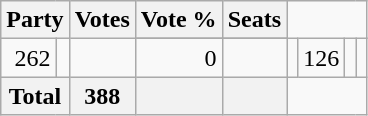<table class=wikitable style="text-align:right;">
<tr>
<th colspan=2>Party</th>
<th>Votes</th>
<th>Vote %</th>
<th>Seats</th>
</tr>
<tr>
<td rowspan=2>262</td>
<td rowspan=2></td>
<td rowspan=2 style="text-align:center;"><br></td>
</tr>
<tr>
<td>0</td>
<td></td>
<td style="text-align:center;"><br></td>
<td>126</td>
<td></td>
<td style="text-align:center;"></td>
</tr>
<tr>
<th colspan="2">Total</th>
<th>388</th>
<th></th>
<th style="text-align:center;"></th>
</tr>
</table>
